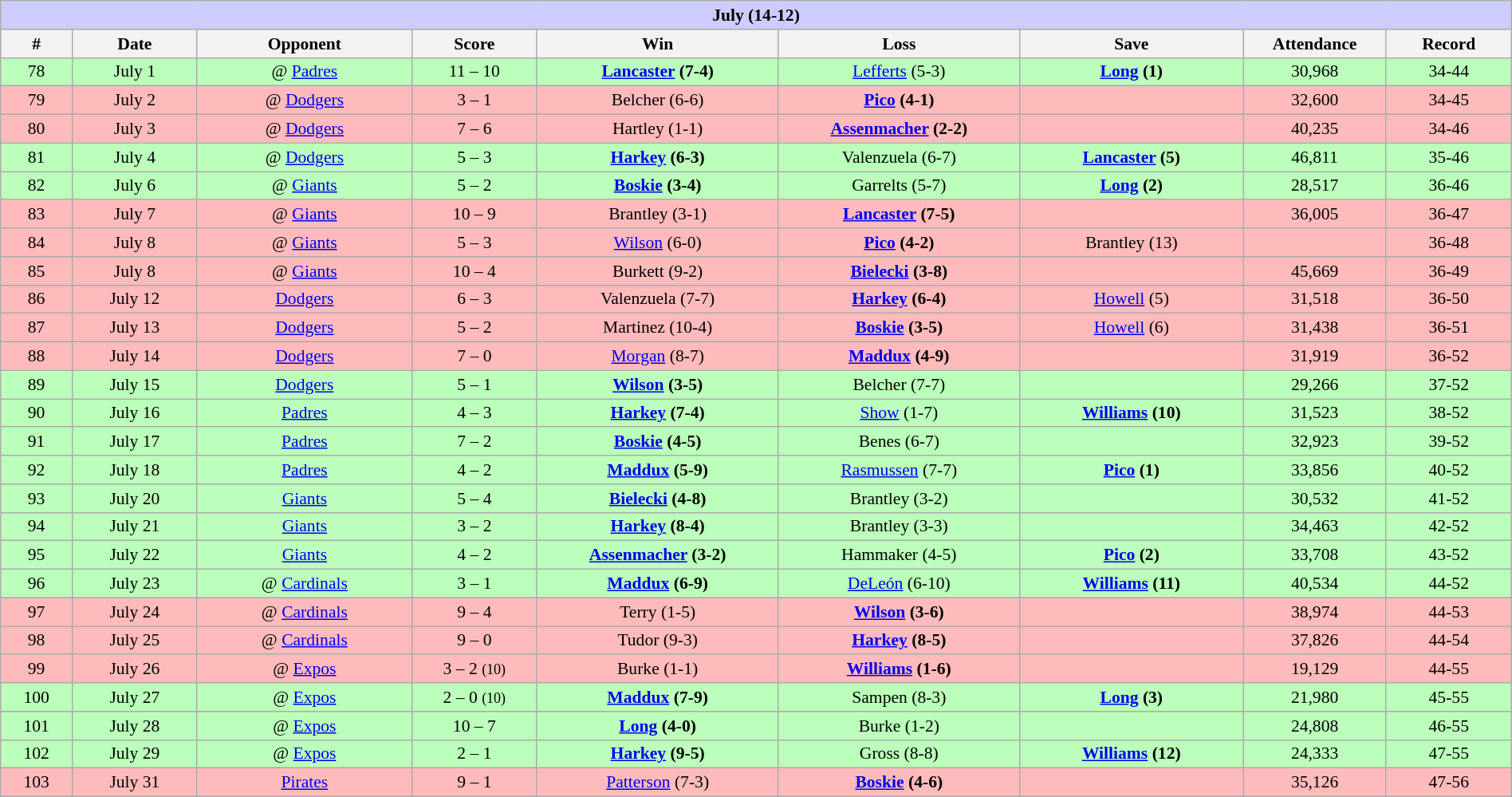<table class="wikitable collapsible collapsed" style="width:100%; font-size:.9em; margin:0;">
<tr>
<th colspan="9" style="background-color:#ccf;">July (14-12)</th>
</tr>
<tr>
<th bgcolor="#DDDDFF" width="4%">#</th>
<th bgcolor="#DDDDFF" width="7%">Date</th>
<th bgcolor="#DDDDFF" width="12%">Opponent</th>
<th bgcolor="#DDDDFF" width="7%">Score</th>
<th bgcolor="#DDDDFF" width="13.5%">Win</th>
<th bgcolor="#DDDDFF" width="13.5%">Loss</th>
<th bgcolor="#DDDDFF" width="12.5%">Save</th>
<th bgcolor="#DDDDFF" width="8%">Attendance</th>
<th bgcolor="#DDDDFF" width="7%">Record</th>
</tr>
<tr align="center" bgcolor="bbffbb">
<td>78</td>
<td>July 1</td>
<td>@ <a href='#'>Padres</a></td>
<td>11 – 10</td>
<td><strong><a href='#'>Lancaster</a> (7-4)</strong></td>
<td><a href='#'>Lefferts</a> (5-3)</td>
<td><strong><a href='#'>Long</a> (1)</strong></td>
<td>30,968</td>
<td>34-44</td>
</tr>
<tr align="center" bgcolor="ffbbbb">
<td>79</td>
<td>July 2</td>
<td>@ <a href='#'>Dodgers</a></td>
<td>3 – 1</td>
<td>Belcher (6-6)</td>
<td><strong><a href='#'>Pico</a> (4-1)</strong></td>
<td></td>
<td>32,600</td>
<td>34-45</td>
</tr>
<tr align="center" bgcolor="ffbbbb">
<td>80</td>
<td>July 3</td>
<td>@ <a href='#'>Dodgers</a></td>
<td>7 – 6</td>
<td>Hartley (1-1)</td>
<td><strong><a href='#'>Assenmacher</a> (2-2)</strong></td>
<td></td>
<td>40,235</td>
<td>34-46</td>
</tr>
<tr align="center" bgcolor="bbffbb">
<td>81</td>
<td>July 4</td>
<td>@ <a href='#'>Dodgers</a></td>
<td>5 – 3</td>
<td><strong><a href='#'>Harkey</a> (6-3)</strong></td>
<td>Valenzuela (6-7)</td>
<td><strong><a href='#'>Lancaster</a> (5)</strong></td>
<td>46,811</td>
<td>35-46</td>
</tr>
<tr align="center" bgcolor="bbffbb">
<td>82</td>
<td>July 6</td>
<td>@ <a href='#'>Giants</a></td>
<td>5 – 2</td>
<td><strong><a href='#'>Boskie</a> (3-4)</strong></td>
<td>Garrelts (5-7)</td>
<td><strong><a href='#'>Long</a> (2)</strong></td>
<td>28,517</td>
<td>36-46</td>
</tr>
<tr align="center" bgcolor="ffbbbb">
<td>83</td>
<td>July 7</td>
<td>@ <a href='#'>Giants</a></td>
<td>10 – 9</td>
<td>Brantley (3-1)</td>
<td><strong><a href='#'>Lancaster</a> (7-5)</strong></td>
<td></td>
<td>36,005</td>
<td>36-47</td>
</tr>
<tr align="center" bgcolor="ffbbbb">
<td>84</td>
<td>July 8</td>
<td>@ <a href='#'>Giants</a></td>
<td>5 – 3</td>
<td><a href='#'>Wilson</a> (6-0)</td>
<td><strong><a href='#'>Pico</a> (4-2)</strong></td>
<td>Brantley (13)</td>
<td></td>
<td>36-48</td>
</tr>
<tr align="center" bgcolor="ffbbbb">
<td>85</td>
<td>July 8</td>
<td>@ <a href='#'>Giants</a></td>
<td>10 – 4</td>
<td>Burkett (9-2)</td>
<td><strong><a href='#'>Bielecki</a> (3-8)</strong></td>
<td></td>
<td>45,669</td>
<td>36-49</td>
</tr>
<tr align="center" bgcolor="ffbbbb">
<td>86</td>
<td>July 12</td>
<td><a href='#'>Dodgers</a></td>
<td>6 – 3</td>
<td>Valenzuela (7-7)</td>
<td><strong><a href='#'>Harkey</a> (6-4)</strong></td>
<td><a href='#'>Howell</a> (5)</td>
<td>31,518</td>
<td>36-50</td>
</tr>
<tr align="center" bgcolor="ffbbbb">
<td>87</td>
<td>July 13</td>
<td><a href='#'>Dodgers</a></td>
<td>5 – 2</td>
<td>Martinez (10-4)</td>
<td><strong><a href='#'>Boskie</a> (3-5)</strong></td>
<td><a href='#'>Howell</a> (6)</td>
<td>31,438</td>
<td>36-51</td>
</tr>
<tr align="center" bgcolor="ffbbbb">
<td>88</td>
<td>July 14</td>
<td><a href='#'>Dodgers</a></td>
<td>7 – 0</td>
<td><a href='#'>Morgan</a> (8-7)</td>
<td><strong><a href='#'>Maddux</a> (4-9)</strong></td>
<td></td>
<td>31,919</td>
<td>36-52</td>
</tr>
<tr align="center" bgcolor="bbffbb">
<td>89</td>
<td>July 15</td>
<td><a href='#'>Dodgers</a></td>
<td>5 – 1</td>
<td><strong><a href='#'>Wilson</a> (3-5)</strong></td>
<td>Belcher (7-7)</td>
<td></td>
<td>29,266</td>
<td>37-52</td>
</tr>
<tr align="center" bgcolor="bbffbb">
<td>90</td>
<td>July 16</td>
<td><a href='#'>Padres</a></td>
<td>4 – 3</td>
<td><strong><a href='#'>Harkey</a> (7-4)</strong></td>
<td><a href='#'>Show</a> (1-7)</td>
<td><strong><a href='#'>Williams</a> (10)</strong></td>
<td>31,523</td>
<td>38-52</td>
</tr>
<tr align="center" bgcolor="bbffbb">
<td>91</td>
<td>July 17</td>
<td><a href='#'>Padres</a></td>
<td>7 – 2</td>
<td><strong><a href='#'>Boskie</a> (4-5)</strong></td>
<td>Benes (6-7)</td>
<td></td>
<td>32,923</td>
<td>39-52</td>
</tr>
<tr align="center" bgcolor="bbffbb">
<td>92</td>
<td>July 18</td>
<td><a href='#'>Padres</a></td>
<td>4 – 2</td>
<td><strong><a href='#'>Maddux</a> (5-9)</strong></td>
<td><a href='#'>Rasmussen</a> (7-7)</td>
<td><strong><a href='#'>Pico</a> (1)</strong></td>
<td>33,856</td>
<td>40-52</td>
</tr>
<tr align="center" bgcolor="bbffbb">
<td>93</td>
<td>July 20</td>
<td><a href='#'>Giants</a></td>
<td>5 – 4</td>
<td><strong><a href='#'>Bielecki</a> (4-8)</strong></td>
<td>Brantley (3-2)</td>
<td></td>
<td>30,532</td>
<td>41-52</td>
</tr>
<tr align="center" bgcolor="bbffbb">
<td>94</td>
<td>July 21</td>
<td><a href='#'>Giants</a></td>
<td>3 – 2</td>
<td><strong><a href='#'>Harkey</a> (8-4)</strong></td>
<td>Brantley (3-3)</td>
<td></td>
<td>34,463</td>
<td>42-52</td>
</tr>
<tr align="center" bgcolor="bbffbb">
<td>95</td>
<td>July 22</td>
<td><a href='#'>Giants</a></td>
<td>4 – 2</td>
<td><strong><a href='#'>Assenmacher</a> (3-2)</strong></td>
<td>Hammaker (4-5)</td>
<td><strong><a href='#'>Pico</a> (2)</strong></td>
<td>33,708</td>
<td>43-52</td>
</tr>
<tr align="center" bgcolor="bbffbb">
<td>96</td>
<td>July 23</td>
<td>@ <a href='#'>Cardinals</a></td>
<td>3 – 1</td>
<td><strong><a href='#'>Maddux</a> (6-9)</strong></td>
<td><a href='#'>DeLeón</a> (6-10)</td>
<td><strong><a href='#'>Williams</a> (11)</strong></td>
<td>40,534</td>
<td>44-52</td>
</tr>
<tr align="center" bgcolor="ffbbbb">
<td>97</td>
<td>July 24</td>
<td>@ <a href='#'>Cardinals</a></td>
<td>9 – 4</td>
<td>Terry (1-5)</td>
<td><strong><a href='#'>Wilson</a> (3-6)</strong></td>
<td></td>
<td>38,974</td>
<td>44-53</td>
</tr>
<tr align="center" bgcolor="ffbbbb">
<td>98</td>
<td>July 25</td>
<td>@ <a href='#'>Cardinals</a></td>
<td>9 – 0</td>
<td>Tudor (9-3)</td>
<td><strong><a href='#'>Harkey</a> (8-5)</strong></td>
<td></td>
<td>37,826</td>
<td>44-54</td>
</tr>
<tr align="center" bgcolor="ffbbbb">
<td>99</td>
<td>July 26</td>
<td>@ <a href='#'>Expos</a></td>
<td>3 – 2 <small>(10)</small></td>
<td>Burke (1-1)</td>
<td><strong><a href='#'>Williams</a> (1-6)</strong></td>
<td></td>
<td>19,129</td>
<td>44-55</td>
</tr>
<tr align="center" bgcolor="bbffbb">
<td>100</td>
<td>July 27</td>
<td>@ <a href='#'>Expos</a></td>
<td>2 – 0 <small>(10)</small></td>
<td><strong><a href='#'>Maddux</a> (7-9)</strong></td>
<td>Sampen (8-3)</td>
<td><strong><a href='#'>Long</a> (3)</strong></td>
<td>21,980</td>
<td>45-55</td>
</tr>
<tr align="center" bgcolor="bbffbb">
<td>101</td>
<td>July 28</td>
<td>@ <a href='#'>Expos</a></td>
<td>10 – 7</td>
<td><strong><a href='#'>Long</a> (4-0)</strong></td>
<td>Burke (1-2)</td>
<td></td>
<td>24,808</td>
<td>46-55</td>
</tr>
<tr align="center" bgcolor="bbffbb">
<td>102</td>
<td>July 29</td>
<td>@ <a href='#'>Expos</a></td>
<td>2 – 1</td>
<td><strong><a href='#'>Harkey</a> (9-5)</strong></td>
<td>Gross (8-8)</td>
<td><strong><a href='#'>Williams</a> (12)</strong></td>
<td>24,333</td>
<td>47-55</td>
</tr>
<tr align="center" bgcolor="ffbbbb">
<td>103</td>
<td>July 31</td>
<td><a href='#'>Pirates</a></td>
<td>9 – 1</td>
<td><a href='#'>Patterson</a> (7-3)</td>
<td><strong><a href='#'>Boskie</a> (4-6)</strong></td>
<td></td>
<td>35,126</td>
<td>47-56</td>
</tr>
</table>
